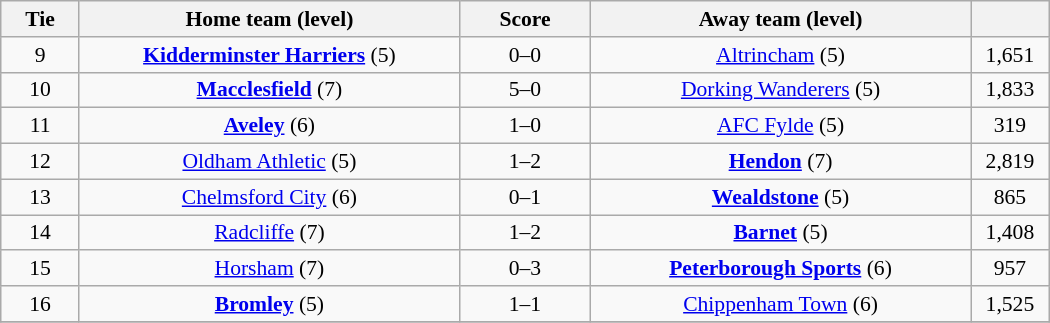<table class="wikitable" style="width:700px;text-align:center;font-size:90%">
<tr>
<th scope="col" style="width: 7.50%">Tie</th>
<th scope="col" style="width:36.25%">Home team (level)</th>
<th scope="col" style="width:12.50%">Score</th>
<th scope="col" style="width:36.25%">Away team (level)</th>
<th scope="col" style="width: 7.50%"></th>
</tr>
<tr>
<td>9</td>
<td><a href='#'><strong>Kidderminster Harriers</strong></a> (5)</td>
<td>0–0 </td>
<td><a href='#'>Altrincham</a> (5)</td>
<td>1,651</td>
</tr>
<tr>
<td>10</td>
<td><strong><a href='#'>Macclesfield</a></strong> (7)</td>
<td>5–0</td>
<td><a href='#'>Dorking Wanderers</a> (5)</td>
<td>1,833</td>
</tr>
<tr>
<td>11</td>
<td><strong><a href='#'>Aveley</a></strong> (6)</td>
<td>1–0</td>
<td><a href='#'>AFC Fylde</a> (5)</td>
<td>319</td>
</tr>
<tr>
<td>12</td>
<td><a href='#'>Oldham Athletic</a> (5)</td>
<td>1–2</td>
<td><strong><a href='#'>Hendon</a></strong> (7)</td>
<td>2,819</td>
</tr>
<tr>
<td>13</td>
<td><a href='#'>Chelmsford City</a> (6)</td>
<td>0–1</td>
<td><strong><a href='#'>Wealdstone</a></strong> (5)</td>
<td>865</td>
</tr>
<tr>
<td>14</td>
<td><a href='#'>Radcliffe</a> (7)</td>
<td>1–2</td>
<td><strong><a href='#'>Barnet</a></strong> (5)</td>
<td>1,408</td>
</tr>
<tr>
<td>15</td>
<td><a href='#'>Horsham</a> (7)</td>
<td>0–3</td>
<td><strong><a href='#'>Peterborough Sports</a></strong> (6)</td>
<td>957</td>
</tr>
<tr>
<td>16</td>
<td><a href='#'><strong>Bromley</strong></a> (5)</td>
<td>1–1 </td>
<td><a href='#'>Chippenham Town</a> (6)</td>
<td>1,525</td>
</tr>
<tr>
</tr>
</table>
